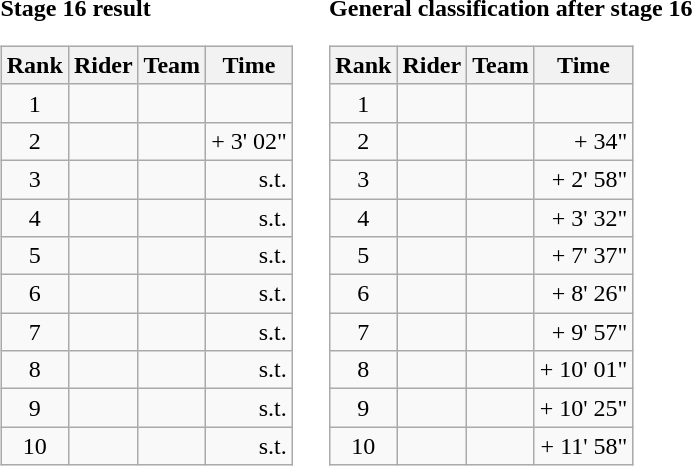<table>
<tr>
<td><strong>Stage 16 result</strong><br><table class="wikitable">
<tr>
<th scope="col">Rank</th>
<th scope="col">Rider</th>
<th scope="col">Team</th>
<th scope="col">Time</th>
</tr>
<tr>
<td style="text-align:center;">1</td>
<td></td>
<td></td>
<td style="text-align:right;"></td>
</tr>
<tr>
<td style="text-align:center;">2</td>
<td></td>
<td></td>
<td style="text-align:right;">+ 3' 02"</td>
</tr>
<tr>
<td style="text-align:center;">3</td>
<td></td>
<td></td>
<td style="text-align:right;">s.t.</td>
</tr>
<tr>
<td style="text-align:center;">4</td>
<td></td>
<td></td>
<td style="text-align:right;">s.t.</td>
</tr>
<tr>
<td style="text-align:center;">5</td>
<td></td>
<td></td>
<td style="text-align:right;">s.t.</td>
</tr>
<tr>
<td style="text-align:center;">6</td>
<td></td>
<td></td>
<td style="text-align:right;">s.t.</td>
</tr>
<tr>
<td style="text-align:center;">7</td>
<td></td>
<td></td>
<td style="text-align:right;">s.t.</td>
</tr>
<tr>
<td style="text-align:center;">8</td>
<td></td>
<td></td>
<td style="text-align:right;">s.t.</td>
</tr>
<tr>
<td style="text-align:center;">9</td>
<td></td>
<td></td>
<td style="text-align:right;">s.t.</td>
</tr>
<tr>
<td style="text-align:center;">10</td>
<td></td>
<td></td>
<td style="text-align:right;">s.t.</td>
</tr>
</table>
</td>
<td></td>
<td><strong>General classification after stage 16</strong><br><table class="wikitable">
<tr>
<th scope="col">Rank</th>
<th scope="col">Rider</th>
<th scope="col">Team</th>
<th scope="col">Time</th>
</tr>
<tr>
<td style="text-align:center;">1</td>
<td> </td>
<td></td>
<td style="text-align:right;"></td>
</tr>
<tr>
<td style="text-align:center;">2</td>
<td></td>
<td></td>
<td style="text-align:right;">+ 34"</td>
</tr>
<tr>
<td style="text-align:center;">3</td>
<td></td>
<td></td>
<td style="text-align:right;">+ 2' 58"</td>
</tr>
<tr>
<td style="text-align:center;">4</td>
<td></td>
<td></td>
<td style="text-align:right;">+ 3' 32"</td>
</tr>
<tr>
<td style="text-align:center;">5</td>
<td></td>
<td></td>
<td style="text-align:right;">+ 7' 37"</td>
</tr>
<tr>
<td style="text-align:center;">6</td>
<td></td>
<td></td>
<td style="text-align:right;">+ 8' 26"</td>
</tr>
<tr>
<td style="text-align:center;">7</td>
<td></td>
<td></td>
<td style="text-align:right;">+ 9' 57"</td>
</tr>
<tr>
<td style="text-align:center;">8</td>
<td></td>
<td></td>
<td style="text-align:right;">+ 10' 01"</td>
</tr>
<tr>
<td style="text-align:center;">9</td>
<td></td>
<td></td>
<td style="text-align:right;">+ 10' 25"</td>
</tr>
<tr>
<td style="text-align:center;">10</td>
<td></td>
<td></td>
<td style="text-align:right;">+ 11' 58"</td>
</tr>
</table>
</td>
</tr>
</table>
